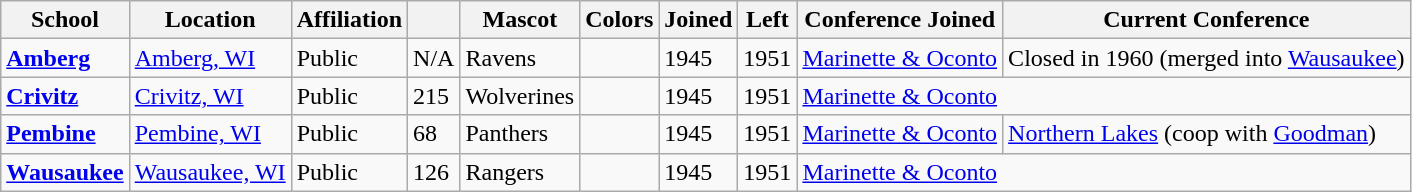<table class="wikitable sortable">
<tr>
<th>School</th>
<th>Location</th>
<th>Affiliation</th>
<th></th>
<th>Mascot</th>
<th>Colors</th>
<th>Joined</th>
<th>Left</th>
<th>Conference Joined</th>
<th>Current Conference</th>
</tr>
<tr>
<td><a href='#'><strong>Amberg</strong></a></td>
<td><a href='#'>Amberg, WI</a></td>
<td>Public</td>
<td>N/A</td>
<td>Ravens</td>
<td> </td>
<td>1945</td>
<td>1951</td>
<td><a href='#'>Marinette & Oconto</a></td>
<td>Closed in 1960 (merged into <a href='#'>Wausaukee</a>)</td>
</tr>
<tr>
<td><a href='#'><strong>Crivitz</strong></a></td>
<td><a href='#'>Crivitz, WI</a></td>
<td>Public</td>
<td>215</td>
<td>Wolverines</td>
<td> </td>
<td>1945</td>
<td>1951</td>
<td colspan="2"><a href='#'>Marinette & Oconto</a></td>
</tr>
<tr>
<td><a href='#'><strong>Pembine</strong></a></td>
<td><a href='#'>Pembine, WI</a></td>
<td>Public</td>
<td>68</td>
<td>Panthers</td>
<td> </td>
<td>1945</td>
<td>1951</td>
<td><a href='#'>Marinette & Oconto</a></td>
<td><a href='#'>Northern Lakes</a> (coop with <a href='#'>Goodman</a>)</td>
</tr>
<tr>
<td><a href='#'><strong>Wausaukee</strong></a></td>
<td><a href='#'>Wausaukee, WI</a></td>
<td>Public</td>
<td>126</td>
<td>Rangers</td>
<td> </td>
<td>1945</td>
<td>1951</td>
<td colspan="2"><a href='#'>Marinette & Oconto</a></td>
</tr>
</table>
